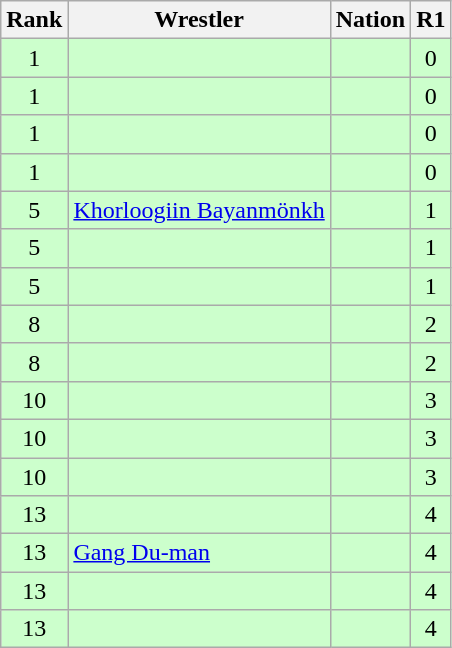<table class="wikitable sortable" style="text-align:center;">
<tr>
<th>Rank</th>
<th>Wrestler</th>
<th>Nation</th>
<th>R1</th>
</tr>
<tr style="background:#cfc;">
<td>1</td>
<td align=left></td>
<td align=left></td>
<td>0</td>
</tr>
<tr style="background:#cfc;">
<td>1</td>
<td align=left></td>
<td align=left></td>
<td>0</td>
</tr>
<tr style="background:#cfc;">
<td>1</td>
<td align=left></td>
<td align=left></td>
<td>0</td>
</tr>
<tr style="background:#cfc;">
<td>1</td>
<td align=left></td>
<td align=left></td>
<td>0</td>
</tr>
<tr style="background:#cfc;">
<td>5</td>
<td align=left><a href='#'>Khorloogiin Bayanmönkh</a></td>
<td align=left></td>
<td>1</td>
</tr>
<tr style="background:#cfc;">
<td>5</td>
<td align=left></td>
<td align=left></td>
<td>1</td>
</tr>
<tr style="background:#cfc;">
<td>5</td>
<td align=left></td>
<td align=left></td>
<td>1</td>
</tr>
<tr style="background:#cfc;">
<td>8</td>
<td align=left></td>
<td align=left></td>
<td>2</td>
</tr>
<tr style="background:#cfc;">
<td>8</td>
<td align=left></td>
<td align=left></td>
<td>2</td>
</tr>
<tr style="background:#cfc;">
<td>10</td>
<td align=left></td>
<td align=left></td>
<td>3</td>
</tr>
<tr style="background:#cfc;">
<td>10</td>
<td align=left></td>
<td align=left></td>
<td>3</td>
</tr>
<tr style="background:#cfc;">
<td>10</td>
<td align=left></td>
<td align=left></td>
<td>3</td>
</tr>
<tr style="background:#cfc;">
<td>13</td>
<td align=left></td>
<td align=left></td>
<td>4</td>
</tr>
<tr style="background:#cfc;">
<td>13</td>
<td align=left><a href='#'>Gang Du-man</a></td>
<td align=left></td>
<td>4</td>
</tr>
<tr style="background:#cfc;">
<td>13</td>
<td align=left></td>
<td align=left></td>
<td>4</td>
</tr>
<tr style="background:#cfc;">
<td>13</td>
<td align=left></td>
<td align=left></td>
<td>4</td>
</tr>
</table>
